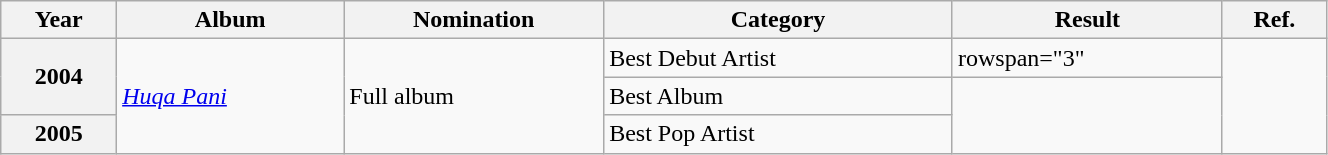<table class="wikitable plainrowheaders" width="70%" "textcolor:#000;">
<tr>
<th>Year</th>
<th>Album</th>
<th>Nomination</th>
<th>Category</th>
<th>Result</th>
<th>Ref.</th>
</tr>
<tr>
<th rowspan="2">2004</th>
<td rowspan="3"><em><a href='#'>Huqa Pani</a></em></td>
<td rowspan="3">Full album</td>
<td>Best Debut Artist</td>
<td>rowspan="3" </td>
<td rowspan="3"></td>
</tr>
<tr>
<td>Best Album</td>
</tr>
<tr>
<th>2005</th>
<td>Best Pop Artist</td>
</tr>
</table>
